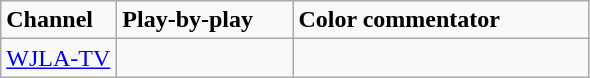<table class="wikitable">
<tr>
<td style="width:70px;"><strong>Channel</strong></td>
<td style="width:110px;"><strong>Play-by-play</strong></td>
<td style="width:190px;"><strong>Color commentator</strong></td>
</tr>
<tr>
<td><a href='#'>WJLA-TV</a></td>
<td></td>
<td></td>
</tr>
</table>
